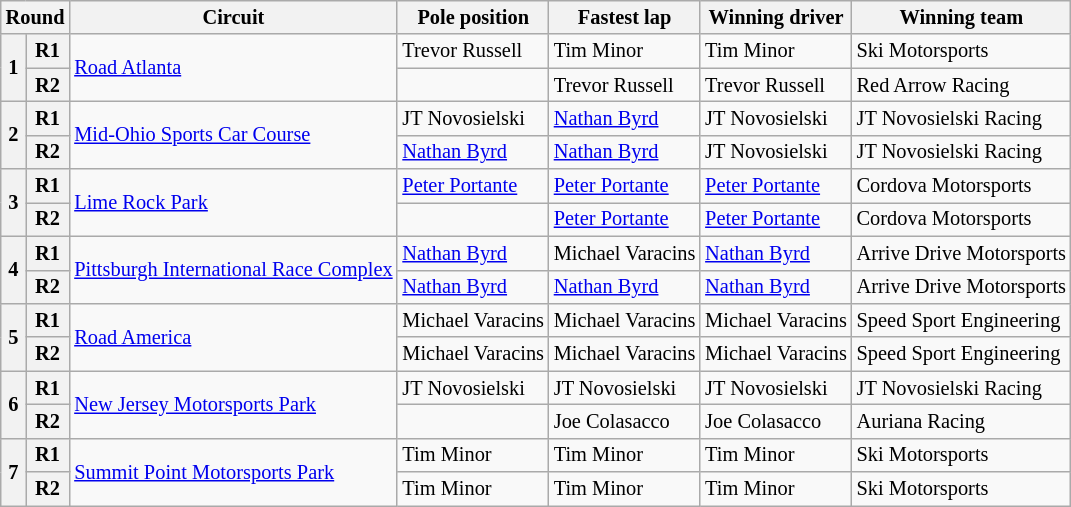<table class="wikitable" style="font-size: 85%">
<tr>
<th colspan="2">Round</th>
<th>Circuit</th>
<th>Pole position</th>
<th>Fastest lap</th>
<th>Winning driver</th>
<th>Winning team</th>
</tr>
<tr>
<th rowspan="2">1</th>
<th>R1</th>
<td rowspan="2"><a href='#'>Road Atlanta</a></td>
<td> Trevor Russell</td>
<td> Tim Minor</td>
<td> Tim Minor</td>
<td>Ski Motorsports</td>
</tr>
<tr>
<th>R2</th>
<td></td>
<td> Trevor Russell</td>
<td> Trevor Russell</td>
<td>Red Arrow Racing</td>
</tr>
<tr>
<th rowspan="2">2</th>
<th>R1</th>
<td rowspan="2"><a href='#'>Mid-Ohio Sports Car Course</a></td>
<td> JT Novosielski</td>
<td> <a href='#'>Nathan Byrd</a></td>
<td> JT Novosielski</td>
<td>JT Novosielski Racing</td>
</tr>
<tr>
<th>R2</th>
<td> <a href='#'>Nathan Byrd</a></td>
<td> <a href='#'>Nathan Byrd</a></td>
<td> JT Novosielski</td>
<td>JT Novosielski Racing</td>
</tr>
<tr>
<th rowspan="2">3</th>
<th>R1</th>
<td rowspan="2"><a href='#'>Lime Rock Park</a></td>
<td> <a href='#'>Peter Portante</a></td>
<td> <a href='#'>Peter Portante</a></td>
<td> <a href='#'>Peter Portante</a></td>
<td>Cordova Motorsports</td>
</tr>
<tr>
<th>R2</th>
<td></td>
<td> <a href='#'>Peter Portante</a></td>
<td> <a href='#'>Peter Portante</a></td>
<td>Cordova Motorsports</td>
</tr>
<tr>
<th rowspan="2">4</th>
<th>R1</th>
<td rowspan="2"><a href='#'>Pittsburgh International Race Complex</a></td>
<td> <a href='#'>Nathan Byrd</a></td>
<td> Michael Varacins</td>
<td> <a href='#'>Nathan Byrd</a></td>
<td>Arrive Drive Motorsports</td>
</tr>
<tr>
<th>R2</th>
<td> <a href='#'>Nathan Byrd</a></td>
<td> <a href='#'>Nathan Byrd</a></td>
<td> <a href='#'>Nathan Byrd</a></td>
<td>Arrive Drive Motorsports</td>
</tr>
<tr>
<th rowspan="2">5</th>
<th>R1</th>
<td rowspan="2"><a href='#'>Road America</a></td>
<td> Michael Varacins</td>
<td> Michael Varacins</td>
<td> Michael Varacins</td>
<td>Speed Sport Engineering</td>
</tr>
<tr>
<th>R2</th>
<td> Michael Varacins</td>
<td> Michael Varacins</td>
<td> Michael Varacins</td>
<td>Speed Sport Engineering</td>
</tr>
<tr>
<th rowspan="2">6</th>
<th>R1</th>
<td rowspan="2"><a href='#'>New Jersey Motorsports Park</a></td>
<td> JT Novosielski</td>
<td> JT Novosielski</td>
<td> JT Novosielski</td>
<td>JT Novosielski Racing</td>
</tr>
<tr>
<th>R2</th>
<td></td>
<td> Joe Colasacco</td>
<td> Joe Colasacco</td>
<td>Auriana Racing</td>
</tr>
<tr>
<th rowspan="2">7</th>
<th>R1</th>
<td rowspan="2"><a href='#'>Summit Point Motorsports Park</a></td>
<td> Tim Minor</td>
<td> Tim Minor</td>
<td> Tim Minor</td>
<td>Ski Motorsports</td>
</tr>
<tr>
<th>R2</th>
<td> Tim Minor</td>
<td> Tim Minor</td>
<td> Tim Minor</td>
<td>Ski Motorsports</td>
</tr>
</table>
